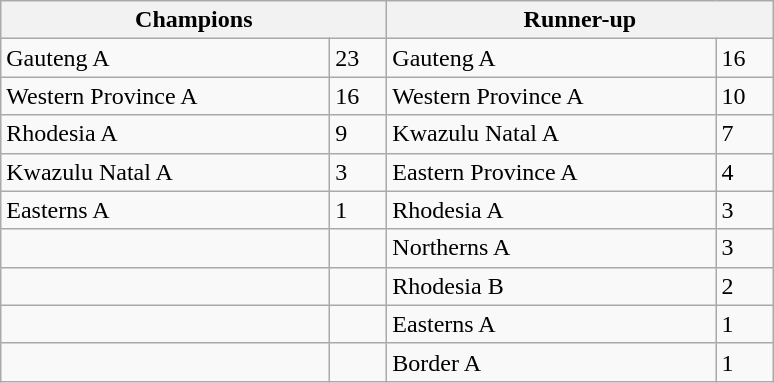<table class="sortable wikitable">
<tr>
<th colspan="2" width="250">Champions</th>
<th colspan="2" width="250">Runner-up</th>
</tr>
<tr>
<td>Gauteng A</td>
<td>23</td>
<td>Gauteng A</td>
<td>16</td>
</tr>
<tr>
<td>Western Province A</td>
<td>16</td>
<td>Western Province A</td>
<td>10</td>
</tr>
<tr>
<td>Rhodesia A</td>
<td>9</td>
<td>Kwazulu Natal A</td>
<td>7</td>
</tr>
<tr>
<td>Kwazulu Natal A</td>
<td>3</td>
<td>Eastern Province A</td>
<td>4</td>
</tr>
<tr>
<td>Easterns A</td>
<td>1</td>
<td>Rhodesia A</td>
<td>3</td>
</tr>
<tr>
<td></td>
<td></td>
<td>Northerns A</td>
<td>3</td>
</tr>
<tr>
<td></td>
<td></td>
<td>Rhodesia B</td>
<td>2</td>
</tr>
<tr>
<td></td>
<td></td>
<td>Easterns A</td>
<td>1</td>
</tr>
<tr>
<td></td>
<td></td>
<td>Border A</td>
<td>1</td>
</tr>
</table>
